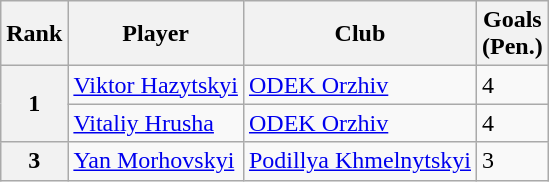<table class="wikitable">
<tr>
<th>Rank</th>
<th>Player</th>
<th>Club</th>
<th>Goals<br>(Pen.)</th>
</tr>
<tr>
<th rowspan=2>1</th>
<td align="left"> <a href='#'>Viktor Hazytskyi</a></td>
<td align="left"><a href='#'>ODEK Orzhiv</a></td>
<td>4</td>
</tr>
<tr>
<td align="left"> <a href='#'>Vitaliy Hrusha</a></td>
<td align="left"><a href='#'>ODEK Orzhiv</a></td>
<td>4</td>
</tr>
<tr>
<th>3</th>
<td align="left"> <a href='#'>Yan Morhovskyi</a></td>
<td align="left"><a href='#'>Podillya Khmelnytskyi</a></td>
<td>3</td>
</tr>
</table>
